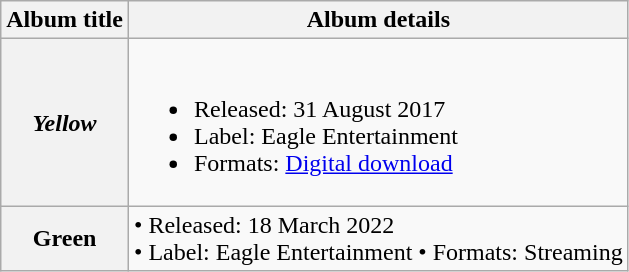<table class="wikitable">
<tr>
<th>Album title</th>
<th>Album details</th>
</tr>
<tr>
<th scope="row"><em>Yellow</em></th>
<td><br><ul><li>Released: 31 August 2017</li><li>Label: Eagle Entertainment</li><li>Formats: <a href='#'>Digital download</a></li></ul></td>
</tr>
<tr>
<th>Green</th>
<td>• Released: 18 March 2022<br>• Label: Eagle Entertainment
• Formats: Streaming</td>
</tr>
</table>
